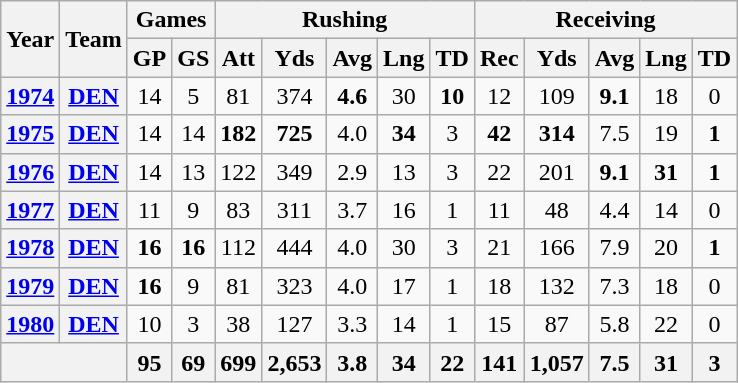<table class="wikitable" style="text-align:center;">
<tr>
<th rowspan="2">Year</th>
<th rowspan="2">Team</th>
<th colspan="2">Games</th>
<th colspan="5">Rushing</th>
<th colspan="5">Receiving</th>
</tr>
<tr>
<th>GP</th>
<th>GS</th>
<th>Att</th>
<th>Yds</th>
<th>Avg</th>
<th>Lng</th>
<th>TD</th>
<th>Rec</th>
<th>Yds</th>
<th>Avg</th>
<th>Lng</th>
<th>TD</th>
</tr>
<tr>
<th><a href='#'>1974</a></th>
<th><a href='#'>DEN</a></th>
<td>14</td>
<td>5</td>
<td>81</td>
<td>374</td>
<td><strong>4.6</strong></td>
<td>30</td>
<td><strong>10</strong></td>
<td>12</td>
<td>109</td>
<td><strong>9.1</strong></td>
<td>18</td>
<td>0</td>
</tr>
<tr>
<th><a href='#'>1975</a></th>
<th><a href='#'>DEN</a></th>
<td>14</td>
<td>14</td>
<td><strong>182</strong></td>
<td><strong>725</strong></td>
<td>4.0</td>
<td><strong>34</strong></td>
<td>3</td>
<td><strong>42</strong></td>
<td><strong>314</strong></td>
<td>7.5</td>
<td>19</td>
<td><strong>1</strong></td>
</tr>
<tr>
<th><a href='#'>1976</a></th>
<th><a href='#'>DEN</a></th>
<td>14</td>
<td>13</td>
<td>122</td>
<td>349</td>
<td>2.9</td>
<td>13</td>
<td>3</td>
<td>22</td>
<td>201</td>
<td><strong>9.1</strong></td>
<td><strong>31</strong></td>
<td><strong>1</strong></td>
</tr>
<tr>
<th><a href='#'>1977</a></th>
<th><a href='#'>DEN</a></th>
<td>11</td>
<td>9</td>
<td>83</td>
<td>311</td>
<td>3.7</td>
<td>16</td>
<td>1</td>
<td>11</td>
<td>48</td>
<td>4.4</td>
<td>14</td>
<td>0</td>
</tr>
<tr>
<th><a href='#'>1978</a></th>
<th><a href='#'>DEN</a></th>
<td><strong>16</strong></td>
<td><strong>16</strong></td>
<td>112</td>
<td>444</td>
<td>4.0</td>
<td>30</td>
<td>3</td>
<td>21</td>
<td>166</td>
<td>7.9</td>
<td>20</td>
<td><strong>1</strong></td>
</tr>
<tr>
<th><a href='#'>1979</a></th>
<th><a href='#'>DEN</a></th>
<td><strong>16</strong></td>
<td>9</td>
<td>81</td>
<td>323</td>
<td>4.0</td>
<td>17</td>
<td>1</td>
<td>18</td>
<td>132</td>
<td>7.3</td>
<td>18</td>
<td>0</td>
</tr>
<tr>
<th><a href='#'>1980</a></th>
<th><a href='#'>DEN</a></th>
<td>10</td>
<td>3</td>
<td>38</td>
<td>127</td>
<td>3.3</td>
<td>14</td>
<td>1</td>
<td>15</td>
<td>87</td>
<td>5.8</td>
<td>22</td>
<td>0</td>
</tr>
<tr>
<th colspan="2"></th>
<th>95</th>
<th>69</th>
<th>699</th>
<th>2,653</th>
<th>3.8</th>
<th>34</th>
<th>22</th>
<th>141</th>
<th>1,057</th>
<th>7.5</th>
<th>31</th>
<th>3</th>
</tr>
</table>
